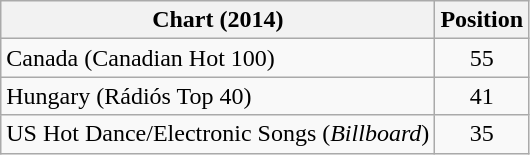<table class="wikitable sortable">
<tr>
<th scope="col">Chart (2014)</th>
<th scope="col">Position</th>
</tr>
<tr>
<td>Canada (Canadian Hot 100)</td>
<td style="text-align:center;">55</td>
</tr>
<tr>
<td>Hungary (Rádiós Top 40)</td>
<td style="text-align:center;">41</td>
</tr>
<tr>
<td>US Hot Dance/Electronic Songs (<em>Billboard</em>)</td>
<td style="text-align:center;">35</td>
</tr>
</table>
